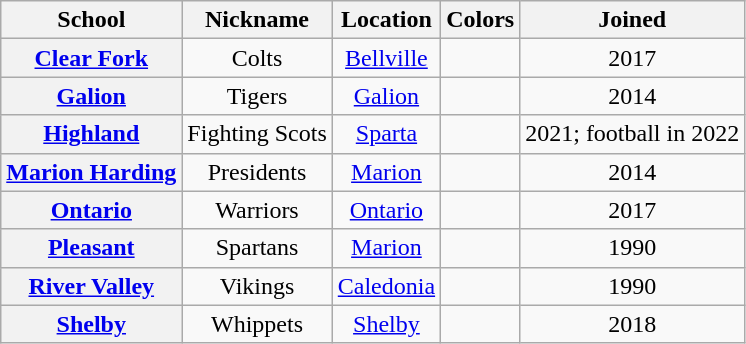<table class="wikitable sortable" style="text-align:center">
<tr>
<th>School</th>
<th>Nickname</th>
<th>Location</th>
<th>Colors</th>
<th>Joined</th>
</tr>
<tr>
<th><a href='#'>Clear Fork</a></th>
<td>Colts</td>
<td><a href='#'>Bellville</a></td>
<td>  </td>
<td>2017</td>
</tr>
<tr>
<th><a href='#'>Galion</a></th>
<td>Tigers</td>
<td><a href='#'>Galion</a></td>
<td> </td>
<td>2014</td>
</tr>
<tr>
<th><a href='#'>Highland</a></th>
<td>Fighting Scots</td>
<td><a href='#'>Sparta</a></td>
<td>  </td>
<td>2021; football in 2022</td>
</tr>
<tr>
<th><a href='#'>Marion Harding</a></th>
<td>Presidents</td>
<td><a href='#'>Marion</a></td>
<td> </td>
<td>2014</td>
</tr>
<tr>
<th><a href='#'>Ontario</a></th>
<td>Warriors</td>
<td><a href='#'>Ontario</a></td>
<td> </td>
<td>2017</td>
</tr>
<tr>
<th><a href='#'>Pleasant</a></th>
<td>Spartans</td>
<td><a href='#'>Marion</a></td>
<td> </td>
<td>1990</td>
</tr>
<tr>
<th><a href='#'>River Valley</a></th>
<td>Vikings</td>
<td><a href='#'>Caledonia</a></td>
<td>  </td>
<td>1990</td>
</tr>
<tr>
<th><a href='#'>Shelby</a></th>
<td>Whippets</td>
<td><a href='#'>Shelby</a></td>
<td> </td>
<td>2018</td>
</tr>
</table>
